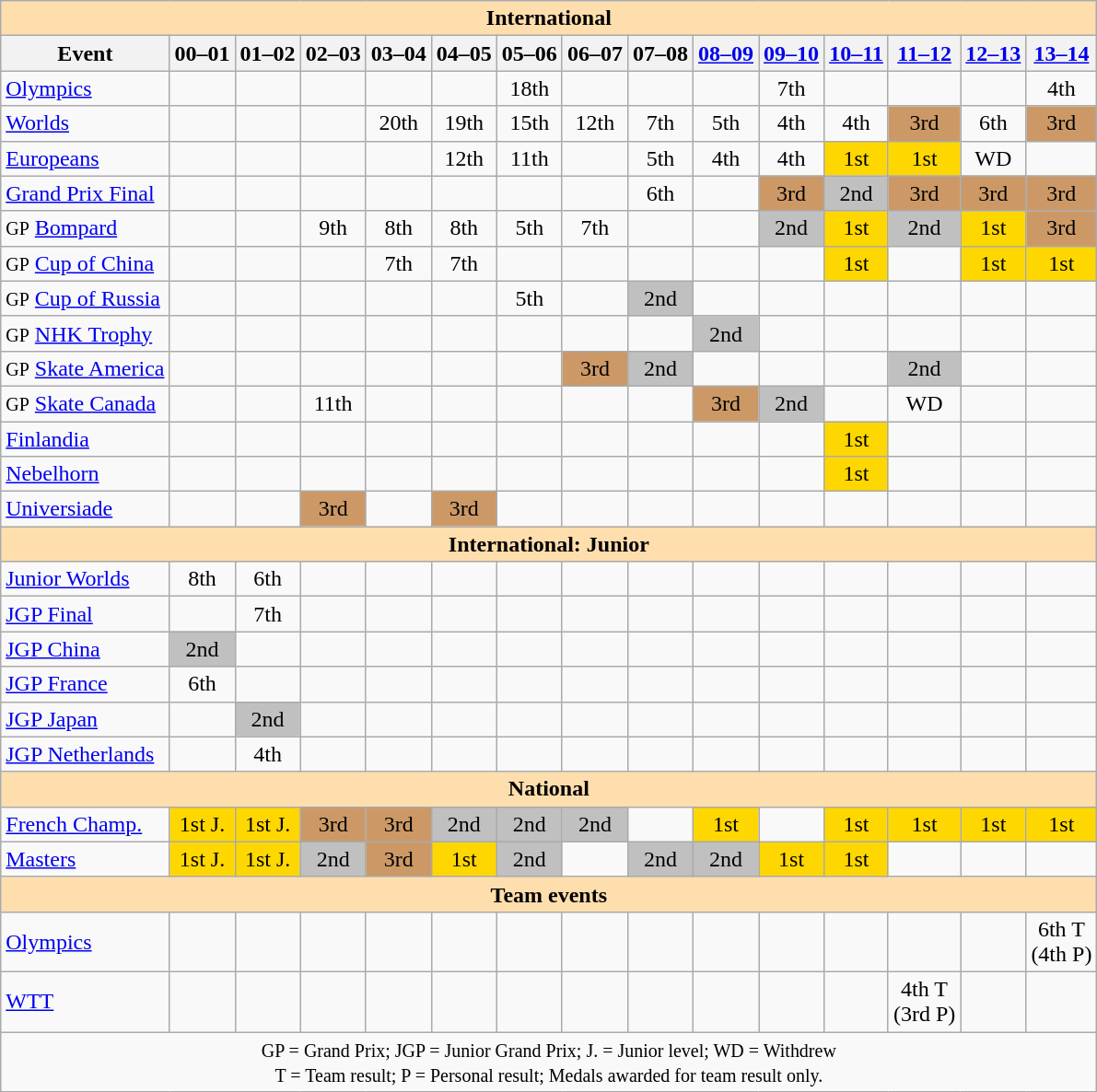<table class="wikitable" style="text-align:center">
<tr>
<th style="background-color: #ffdead; " colspan=15 align=center><strong>International</strong></th>
</tr>
<tr>
<th>Event</th>
<th>00–01</th>
<th>01–02</th>
<th>02–03</th>
<th>03–04</th>
<th>04–05</th>
<th>05–06</th>
<th>06–07</th>
<th>07–08</th>
<th><a href='#'>08–09</a></th>
<th><a href='#'>09–10</a></th>
<th><a href='#'>10–11</a></th>
<th><a href='#'>11–12</a></th>
<th><a href='#'>12–13</a></th>
<th><a href='#'>13–14</a></th>
</tr>
<tr>
<td align=left><a href='#'>Olympics</a></td>
<td></td>
<td></td>
<td></td>
<td></td>
<td></td>
<td>18th</td>
<td></td>
<td></td>
<td></td>
<td>7th</td>
<td></td>
<td></td>
<td></td>
<td>4th</td>
</tr>
<tr>
<td align=left><a href='#'>Worlds</a></td>
<td></td>
<td></td>
<td></td>
<td>20th</td>
<td>19th</td>
<td>15th</td>
<td>12th</td>
<td>7th</td>
<td>5th</td>
<td>4th</td>
<td>4th</td>
<td bgcolor=cc9966>3rd</td>
<td>6th</td>
<td bgcolor=cc9966>3rd</td>
</tr>
<tr>
<td align=left><a href='#'>Europeans</a></td>
<td></td>
<td></td>
<td></td>
<td></td>
<td>12th</td>
<td>11th</td>
<td></td>
<td>5th</td>
<td>4th</td>
<td>4th</td>
<td bgcolor=gold>1st</td>
<td bgcolor=gold>1st</td>
<td>WD</td>
<td></td>
</tr>
<tr>
<td align=left><a href='#'>Grand Prix Final</a></td>
<td></td>
<td></td>
<td></td>
<td></td>
<td></td>
<td></td>
<td></td>
<td>6th</td>
<td></td>
<td bgcolor=cc9966>3rd</td>
<td bgcolor=silver>2nd</td>
<td bgcolor=cc9966>3rd</td>
<td bgcolor=cc9966>3rd</td>
<td bgcolor=cc9966>3rd</td>
</tr>
<tr>
<td align=left><small>GP</small> <a href='#'>Bompard</a></td>
<td></td>
<td></td>
<td>9th</td>
<td>8th</td>
<td>8th</td>
<td>5th</td>
<td>7th</td>
<td></td>
<td></td>
<td bgcolor=silver>2nd</td>
<td bgcolor=gold>1st</td>
<td bgcolor=silver>2nd</td>
<td bgcolor=gold>1st</td>
<td bgcolor=cc9966>3rd</td>
</tr>
<tr>
<td align=left><small>GP</small> <a href='#'>Cup of China</a></td>
<td></td>
<td></td>
<td></td>
<td>7th</td>
<td>7th</td>
<td></td>
<td></td>
<td></td>
<td></td>
<td></td>
<td bgcolor=gold>1st</td>
<td></td>
<td bgcolor=gold>1st</td>
<td bgcolor=gold>1st</td>
</tr>
<tr>
<td align=left><small>GP</small> <a href='#'>Cup of Russia</a></td>
<td></td>
<td></td>
<td></td>
<td></td>
<td></td>
<td>5th</td>
<td></td>
<td bgcolor=silver>2nd</td>
<td></td>
<td></td>
<td></td>
<td></td>
<td></td>
<td></td>
</tr>
<tr>
<td align=left><small>GP</small> <a href='#'>NHK Trophy</a></td>
<td></td>
<td></td>
<td></td>
<td></td>
<td></td>
<td></td>
<td></td>
<td></td>
<td bgcolor=silver>2nd</td>
<td></td>
<td></td>
<td></td>
<td></td>
<td></td>
</tr>
<tr>
<td align=left><small>GP</small> <a href='#'>Skate America</a></td>
<td></td>
<td></td>
<td></td>
<td></td>
<td></td>
<td></td>
<td bgcolor=cc9966>3rd</td>
<td bgcolor=silver>2nd</td>
<td></td>
<td></td>
<td></td>
<td bgcolor=silver>2nd</td>
<td></td>
<td></td>
</tr>
<tr>
<td align=left><small>GP</small> <a href='#'>Skate Canada</a></td>
<td></td>
<td></td>
<td>11th</td>
<td></td>
<td></td>
<td></td>
<td></td>
<td></td>
<td bgcolor=cc9966>3rd</td>
<td bgcolor=silver>2nd</td>
<td></td>
<td>WD</td>
<td></td>
<td></td>
</tr>
<tr>
<td align=left><a href='#'>Finlandia</a></td>
<td></td>
<td></td>
<td></td>
<td></td>
<td></td>
<td></td>
<td></td>
<td></td>
<td></td>
<td></td>
<td bgcolor=gold>1st</td>
<td></td>
<td></td>
<td></td>
</tr>
<tr>
<td align=left><a href='#'>Nebelhorn</a></td>
<td></td>
<td></td>
<td></td>
<td></td>
<td></td>
<td></td>
<td></td>
<td></td>
<td></td>
<td></td>
<td bgcolor=gold>1st</td>
<td></td>
<td></td>
<td></td>
</tr>
<tr>
<td align=left><a href='#'>Universiade</a></td>
<td></td>
<td></td>
<td bgcolor=cc9966>3rd</td>
<td></td>
<td bgcolor=cc9966>3rd</td>
<td></td>
<td></td>
<td></td>
<td></td>
<td></td>
<td></td>
<td></td>
<td></td>
<td></td>
</tr>
<tr>
<th style="background-color: #ffdead; " colspan=15 align=center><strong>International: Junior</strong></th>
</tr>
<tr>
<td align=left><a href='#'>Junior Worlds</a></td>
<td>8th</td>
<td>6th</td>
<td></td>
<td></td>
<td></td>
<td></td>
<td></td>
<td></td>
<td></td>
<td></td>
<td></td>
<td></td>
<td></td>
<td></td>
</tr>
<tr>
<td align=left><a href='#'>JGP Final</a></td>
<td></td>
<td>7th</td>
<td></td>
<td></td>
<td></td>
<td></td>
<td></td>
<td></td>
<td></td>
<td></td>
<td></td>
<td></td>
<td></td>
<td></td>
</tr>
<tr>
<td align=left><a href='#'>JGP China</a></td>
<td bgcolor=silver>2nd</td>
<td></td>
<td></td>
<td></td>
<td></td>
<td></td>
<td></td>
<td></td>
<td></td>
<td></td>
<td></td>
<td></td>
<td></td>
<td></td>
</tr>
<tr>
<td align=left><a href='#'>JGP France</a></td>
<td>6th</td>
<td></td>
<td></td>
<td></td>
<td></td>
<td></td>
<td></td>
<td></td>
<td></td>
<td></td>
<td></td>
<td></td>
<td></td>
<td></td>
</tr>
<tr>
<td align=left><a href='#'>JGP Japan</a></td>
<td></td>
<td bgcolor=silver>2nd</td>
<td></td>
<td></td>
<td></td>
<td></td>
<td></td>
<td></td>
<td></td>
<td></td>
<td></td>
<td></td>
<td></td>
<td></td>
</tr>
<tr>
<td align=left><a href='#'>JGP Netherlands</a></td>
<td></td>
<td>4th</td>
<td></td>
<td></td>
<td></td>
<td></td>
<td></td>
<td></td>
<td></td>
<td></td>
<td></td>
<td></td>
<td></td>
<td></td>
</tr>
<tr>
<th style="background-color: #ffdead; " colspan=15 align=center><strong>National</strong></th>
</tr>
<tr>
<td align=left><a href='#'>French Champ.</a></td>
<td bgcolor=gold>1st J.</td>
<td bgcolor=gold>1st J.</td>
<td bgcolor=cc9966>3rd</td>
<td bgcolor=cc9966>3rd</td>
<td bgcolor=silver>2nd</td>
<td bgcolor=silver>2nd</td>
<td bgcolor=silver>2nd</td>
<td></td>
<td bgcolor=gold>1st</td>
<td></td>
<td bgcolor=gold>1st</td>
<td bgcolor=gold>1st</td>
<td bgcolor=gold>1st</td>
<td bgcolor=gold>1st</td>
</tr>
<tr>
<td align=left><a href='#'>Masters</a></td>
<td bgcolor=gold>1st J.</td>
<td bgcolor=gold>1st J.</td>
<td bgcolor=silver>2nd</td>
<td bgcolor=cc9966>3rd</td>
<td bgcolor=gold>1st</td>
<td bgcolor=silver>2nd</td>
<td></td>
<td bgcolor=silver>2nd</td>
<td bgcolor=silver>2nd</td>
<td bgcolor=gold>1st</td>
<td bgcolor=gold>1st</td>
<td></td>
<td></td>
<td></td>
</tr>
<tr>
<th style="background-color: #ffdead; " colspan=15 align=center><strong>Team events</strong></th>
</tr>
<tr>
<td align=left><a href='#'>Olympics</a></td>
<td></td>
<td></td>
<td></td>
<td></td>
<td></td>
<td></td>
<td></td>
<td></td>
<td></td>
<td></td>
<td></td>
<td></td>
<td></td>
<td>6th T <br>(4th P)</td>
</tr>
<tr>
<td align=left><a href='#'>WTT</a></td>
<td></td>
<td></td>
<td></td>
<td></td>
<td></td>
<td></td>
<td></td>
<td></td>
<td></td>
<td></td>
<td></td>
<td>4th T <br>(3rd P)</td>
<td></td>
<td></td>
</tr>
<tr>
<td colspan=15 align=center><small> GP = Grand Prix; JGP = Junior Grand Prix; J. = Junior level; WD = Withdrew <br> T = Team result; P = Personal result; Medals awarded for team result only. </small></td>
</tr>
</table>
